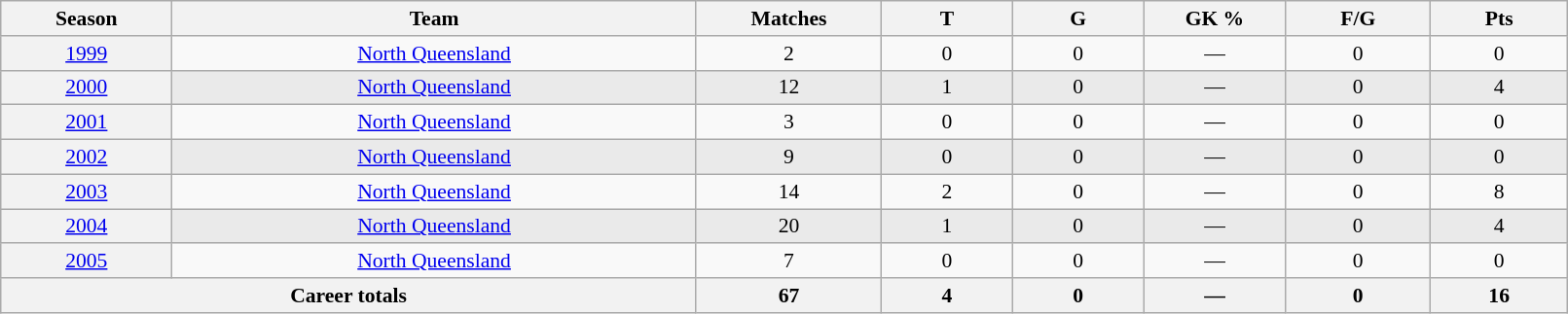<table class="wikitable sortable"  style="font-size:90%; text-align:center; width:85%;">
<tr>
<th width=2%>Season</th>
<th width=8%>Team</th>
<th width=2%>Matches</th>
<th width=2%>T</th>
<th width=2%>G</th>
<th width=2%>GK %</th>
<th width=2%>F/G</th>
<th width=2%>Pts</th>
</tr>
<tr>
<th scope="row" style="text-align:center; font-weight:normal"><a href='#'>1999</a></th>
<td style="text-align:center;"> <a href='#'>North Queensland</a></td>
<td>2</td>
<td>0</td>
<td>0</td>
<td>—</td>
<td>0</td>
<td>0</td>
</tr>
<tr style="background:#eaeaea;">
<th scope="row" style="text-align:center; font-weight:normal"><a href='#'>2000</a></th>
<td style="text-align:center;"> <a href='#'>North Queensland</a></td>
<td>12</td>
<td>1</td>
<td>0</td>
<td>—</td>
<td>0</td>
<td>4</td>
</tr>
<tr>
<th scope="row" style="text-align:center; font-weight:normal"><a href='#'>2001</a></th>
<td style="text-align:center;"> <a href='#'>North Queensland</a></td>
<td>3</td>
<td>0</td>
<td>0</td>
<td>—</td>
<td>0</td>
<td>0</td>
</tr>
<tr style="background:#eaeaea;">
<th scope="row" style="text-align:center; font-weight:normal"><a href='#'>2002</a></th>
<td style="text-align:center;"> <a href='#'>North Queensland</a></td>
<td>9</td>
<td>0</td>
<td>0</td>
<td>—</td>
<td>0</td>
<td>0</td>
</tr>
<tr>
<th scope="row" style="text-align:center; font-weight:normal"><a href='#'>2003</a></th>
<td style="text-align:center;"> <a href='#'>North Queensland</a></td>
<td>14</td>
<td>2</td>
<td>0</td>
<td>—</td>
<td>0</td>
<td>8</td>
</tr>
<tr style="background:#eaeaea;">
<th scope="row" style="text-align:center; font-weight:normal"><a href='#'>2004</a></th>
<td style="text-align:center;"> <a href='#'>North Queensland</a></td>
<td>20</td>
<td>1</td>
<td>0</td>
<td>—</td>
<td>0</td>
<td>4</td>
</tr>
<tr>
<th scope="row" style="text-align:center; font-weight:normal"><a href='#'>2005</a></th>
<td style="text-align:center;"> <a href='#'>North Queensland</a></td>
<td>7</td>
<td>0</td>
<td>0</td>
<td>—</td>
<td>0</td>
<td>0</td>
</tr>
<tr class="sortbottom">
<th colspan=2>Career totals</th>
<th>67</th>
<th>4</th>
<th>0</th>
<th>—</th>
<th>0</th>
<th>16</th>
</tr>
</table>
